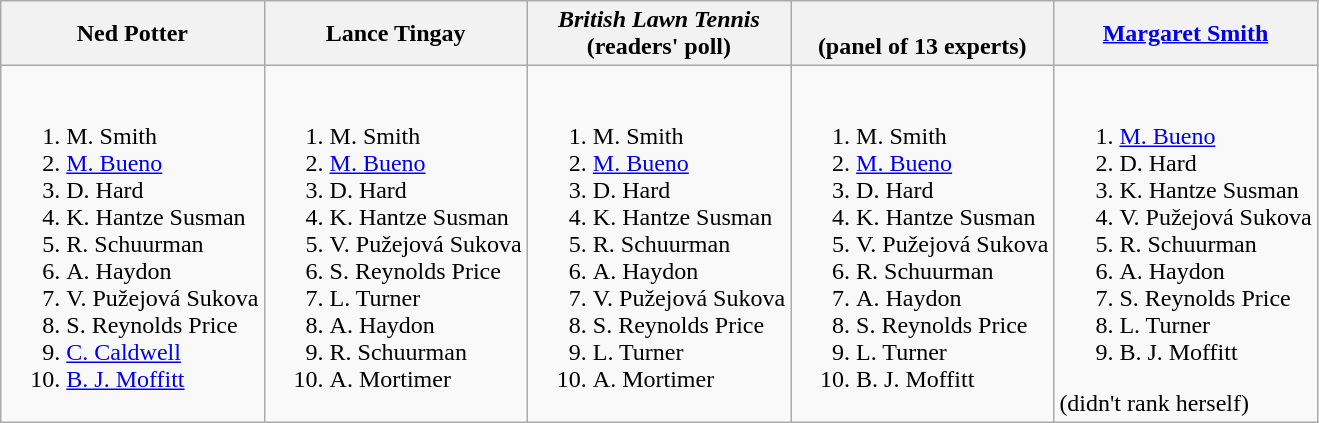<table class="wikitable">
<tr>
<th>Ned Potter</th>
<th>Lance Tingay<strong></strong></th>
<th><em>British Lawn Tennis</em><br>(readers' poll)</th>
<th><em></em><br>(panel of 13 experts)</th>
<th><a href='#'>Margaret Smith</a></th>
</tr>
<tr style="vertical-align: top;">
<td style="white-space: nowrap;"><br><ol><li> M. Smith</li><li> <a href='#'>M. Bueno</a></li><li> D. Hard</li><li> K. Hantze Susman</li><li> R. Schuurman</li><li> A. Haydon</li><li> V. Pužejová Sukova</li><li> S. Reynolds Price</li><li> <a href='#'>C. Caldwell</a></li><li> <a href='#'>B. J. Moffitt</a></li></ol></td>
<td style="white-space: nowrap;"><br><ol><li> M. Smith</li><li> <a href='#'>M. Bueno</a></li><li> D. Hard</li><li> K. Hantze Susman</li><li> V. Pužejová Sukova</li><li> S. Reynolds Price</li><li> L. Turner</li><li> A. Haydon</li><li> R. Schuurman</li><li> A. Mortimer</li></ol></td>
<td style="white-space: nowrap;"><br><ol><li> M. Smith</li><li> <a href='#'>M. Bueno</a></li><li> D. Hard</li><li> K. Hantze Susman</li><li> R. Schuurman</li><li> A. Haydon</li><li> V. Pužejová Sukova</li><li> S. Reynolds Price</li><li> L. Turner</li><li> A. Mortimer</li></ol></td>
<td style="white-space: nowrap;"><br><ol><li> M. Smith</li><li> <a href='#'>M. Bueno</a></li><li> D. Hard</li><li> K. Hantze Susman</li><li> V. Pužejová Sukova</li><li> R. Schuurman</li><li> A. Haydon</li><li> S. Reynolds Price</li><li> L. Turner</li><li> B. J. Moffitt</li></ol></td>
<td style="white-space: nowrap;"><br><ol><li> <a href='#'>M. Bueno</a></li><li> D. Hard</li><li> K. Hantze Susman</li><li> V. Pužejová Sukova</li><li> R. Schuurman</li><li> A. Haydon</li><li> S. Reynolds Price</li><li> L. Turner</li><li> B. J. Moffitt</li></ol>(didn't rank herself)</td>
</tr>
</table>
